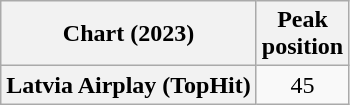<table class="wikitable plainrowheaders" style="text-align:center">
<tr>
<th scope="col">Chart (2023)</th>
<th scope="col">Peak<br>position</th>
</tr>
<tr>
<th scope="row">Latvia Airplay (TopHit)</th>
<td>45</td>
</tr>
</table>
